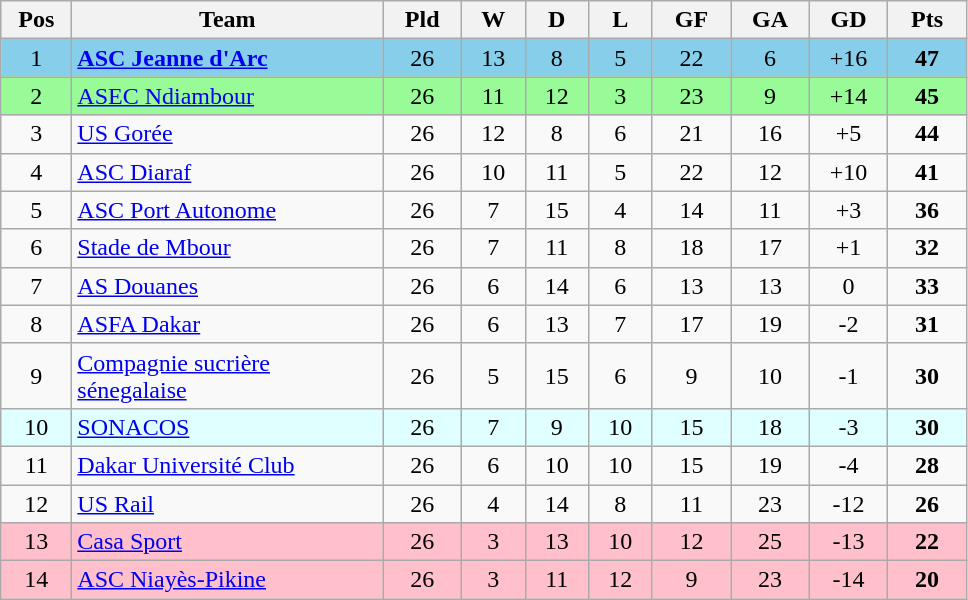<table class="wikitable" style="text-align: center;">
<tr>
<th style="width: 40px;">Pos</th>
<th style="width: 200px;">Team</th>
<th style="width: 45px;">Pld</th>
<th style="width: 35px;">W</th>
<th style="width: 35px;">D</th>
<th style="width: 35px;">L</th>
<th style="width: 45px;">GF</th>
<th style="width: 45px;">GA</th>
<th style="width: 45px;">GD</th>
<th style="width: 45px;">Pts</th>
</tr>
<tr style="background:#87ceeb;">
<td>1</td>
<td style="text-align: left;"><strong><a href='#'>ASC Jeanne d'Arc</a></strong></td>
<td>26</td>
<td>13</td>
<td>8</td>
<td>5</td>
<td>22</td>
<td>6</td>
<td>+16</td>
<td><strong>47</strong></td>
</tr>
<tr style="background:#98fb98;">
<td>2</td>
<td style="text-align: left;"><a href='#'>ASEC Ndiambour</a></td>
<td>26</td>
<td>11</td>
<td>12</td>
<td>3</td>
<td>23</td>
<td>9</td>
<td>+14</td>
<td><strong>45</strong></td>
</tr>
<tr>
<td>3</td>
<td style="text-align: left;"><a href='#'>US Gorée</a></td>
<td>26</td>
<td>12</td>
<td>8</td>
<td>6</td>
<td>21</td>
<td>16</td>
<td>+5</td>
<td><strong>44</strong></td>
</tr>
<tr>
<td>4</td>
<td style="text-align: left;"><a href='#'>ASC Diaraf</a></td>
<td>26</td>
<td>10</td>
<td>11</td>
<td>5</td>
<td>22</td>
<td>12</td>
<td>+10</td>
<td><strong>41</strong></td>
</tr>
<tr>
<td>5</td>
<td style="text-align: left;"><a href='#'>ASC Port Autonome</a></td>
<td>26</td>
<td>7</td>
<td>15</td>
<td>4</td>
<td>14</td>
<td>11</td>
<td>+3</td>
<td><strong>36</strong></td>
</tr>
<tr>
<td>6</td>
<td style="text-align: left;"><a href='#'>Stade de Mbour</a></td>
<td>26</td>
<td>7</td>
<td>11</td>
<td>8</td>
<td>18</td>
<td>17</td>
<td>+1</td>
<td><strong>32</strong></td>
</tr>
<tr>
<td>7</td>
<td style="text-align: left;"><a href='#'>AS Douanes</a></td>
<td>26</td>
<td>6</td>
<td>14</td>
<td>6</td>
<td>13</td>
<td>13</td>
<td>0</td>
<td><strong>33</strong></td>
</tr>
<tr>
<td>8</td>
<td style="text-align: left;"><a href='#'>ASFA Dakar</a></td>
<td>26</td>
<td>6</td>
<td>13</td>
<td>7</td>
<td>17</td>
<td>19</td>
<td>-2</td>
<td><strong>31</strong></td>
</tr>
<tr>
<td>9</td>
<td style="text-align: left;"><a href='#'>Compagnie sucrière sénegalaise</a></td>
<td>26</td>
<td>5</td>
<td>15</td>
<td>6</td>
<td>9</td>
<td>10</td>
<td>-1</td>
<td><strong>30</strong></td>
</tr>
<tr style="background:#e0ffff;">
<td>10</td>
<td style="text-align: left;"><a href='#'>SONACOS</a></td>
<td>26</td>
<td>7</td>
<td>9</td>
<td>10</td>
<td>15</td>
<td>18</td>
<td>-3</td>
<td><strong>30</strong></td>
</tr>
<tr>
<td>11</td>
<td style="text-align: left;"><a href='#'>Dakar Université Club</a></td>
<td>26</td>
<td>6</td>
<td>10</td>
<td>10</td>
<td>15</td>
<td>19</td>
<td>-4</td>
<td><strong>28</strong></td>
</tr>
<tr>
<td>12</td>
<td style="text-align: left;"><a href='#'>US Rail</a></td>
<td>26</td>
<td>4</td>
<td>14</td>
<td>8</td>
<td>11</td>
<td>23</td>
<td>-12</td>
<td><strong>26</strong></td>
</tr>
<tr style="background:#ffc0cb;">
<td>13</td>
<td style="text-align: left;"><a href='#'>Casa Sport</a></td>
<td>26</td>
<td>3</td>
<td>13</td>
<td>10</td>
<td>12</td>
<td>25</td>
<td>-13</td>
<td><strong>22</strong></td>
</tr>
<tr style="background:#ffc0cb;">
<td>14</td>
<td style="text-align: left;"><a href='#'>ASC Niayès-Pikine</a></td>
<td>26</td>
<td>3</td>
<td>11</td>
<td>12</td>
<td>9</td>
<td>23</td>
<td>-14</td>
<td><strong>20</strong></td>
</tr>
</table>
